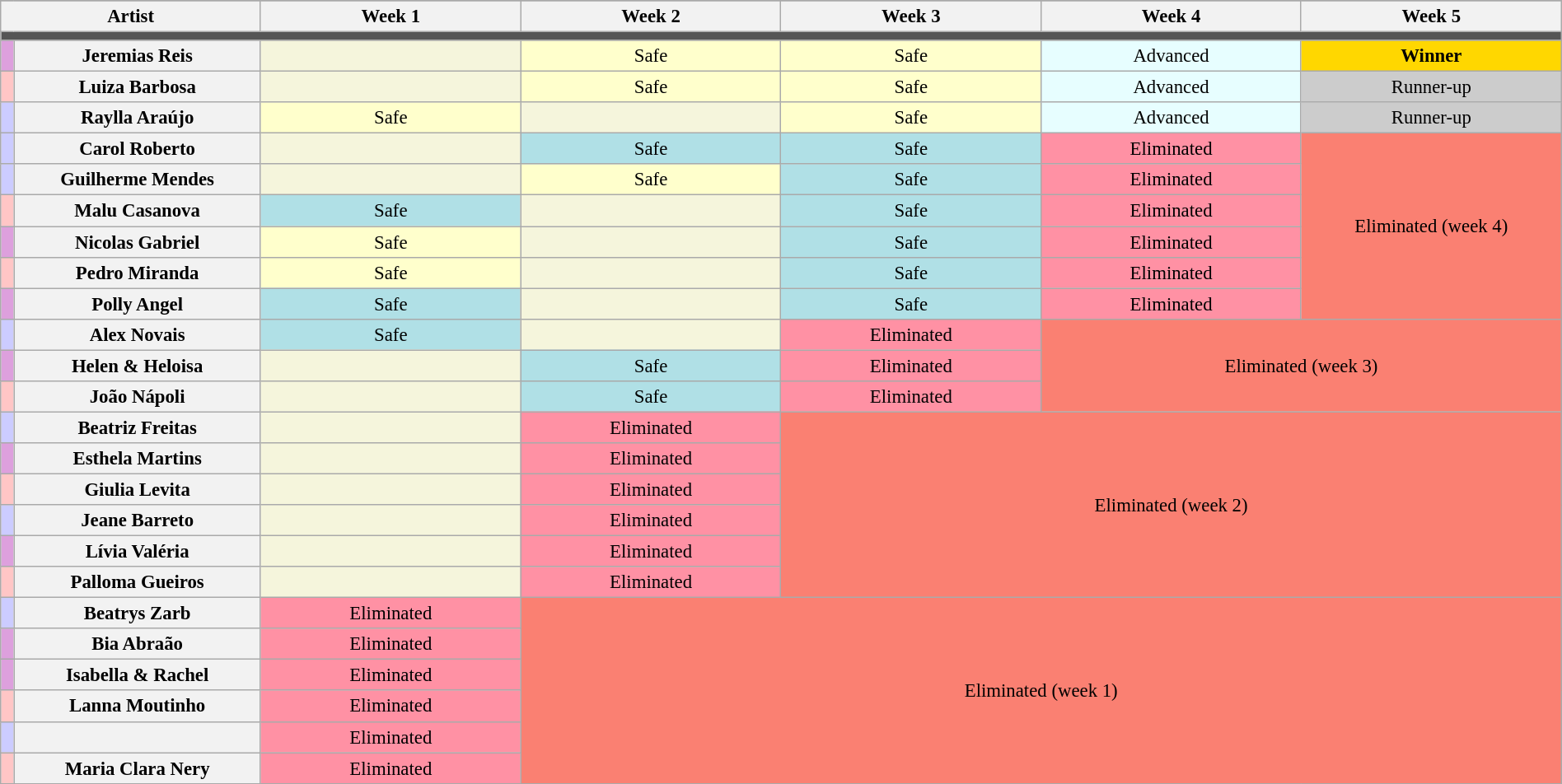<table class="wikitable" style="text-align:center; font-size:95%; width:100%;">
<tr>
</tr>
<tr>
<th width=15% colspan=2>Artist</th>
<th width=15%>Week 1</th>
<th width=15%>Week 2</th>
<th width=15%>Week 3</th>
<th width=15%>Week 4</th>
<th width=15%>Week 5</th>
</tr>
<tr>
<td colspan=7 bgcolor=555555></td>
</tr>
<tr>
<td bgcolor=DDA0DD></td>
<th>Jeremias Reis</th>
<td bgcolor=F5F5DC></td>
<td bgcolor=FFFFCC>Safe</td>
<td bgcolor=FFFFCC>Safe</td>
<td bgcolor=E7FEFF>Advanced</td>
<td bgcolor=FFD700><strong>Winner</strong></td>
</tr>
<tr>
<td bgcolor=FFC6C6></td>
<th>Luiza Barbosa</th>
<td bgcolor=F5F5DC></td>
<td bgcolor=FFFFCC>Safe</td>
<td bgcolor=FFFFCC>Safe</td>
<td bgcolor=E7FEFF>Advanced</td>
<td bgcolor=CCCCCC>Runner-up</td>
</tr>
<tr>
<td bgcolor=CCCCFF></td>
<th>Raylla Araújo</th>
<td bgcolor=FFFFCC>Safe</td>
<td bgcolor=F5F5DC></td>
<td bgcolor=FFFFCC>Safe</td>
<td bgcolor=E7FEFF>Advanced</td>
<td bgcolor=CCCCCC>Runner-up</td>
</tr>
<tr>
<td bgcolor=CCCCFF></td>
<th>Carol Roberto</th>
<td bgcolor=F5F5DC></td>
<td bgcolor=B0E0E6>Safe</td>
<td bgcolor=B0E0E6>Safe</td>
<td bgcolor=FF91A4>Eliminated</td>
<td bgcolor=FA8072 rowspan=6>Eliminated (week 4)</td>
</tr>
<tr>
<td bgcolor=CCCCFF></td>
<th>Guilherme Mendes</th>
<td bgcolor=F5F5DC></td>
<td bgcolor=FFFFCC>Safe</td>
<td bgcolor=B0E0E6>Safe</td>
<td bgcolor=FF91A4>Eliminated</td>
</tr>
<tr>
<td bgcolor=FFC6C6></td>
<th>Malu Casanova</th>
<td bgcolor=B0E0E6>Safe</td>
<td bgcolor=F5F5DC></td>
<td bgcolor=B0E0E6>Safe</td>
<td bgcolor=FF91A4>Eliminated</td>
</tr>
<tr>
<td bgcolor=DDA0DD></td>
<th>Nicolas Gabriel</th>
<td bgcolor=FFFFCC>Safe</td>
<td bgcolor=F5F5DC></td>
<td bgcolor=B0E0E6>Safe</td>
<td bgcolor=FF91A4>Eliminated</td>
</tr>
<tr>
<td bgcolor=FFC6C6></td>
<th>Pedro Miranda</th>
<td bgcolor=FFFFCC>Safe</td>
<td bgcolor=F5F5DC></td>
<td bgcolor=B0E0E6>Safe</td>
<td bgcolor=FF91A4>Eliminated</td>
</tr>
<tr>
<td bgcolor=DDA0DD></td>
<th>Polly Angel</th>
<td bgcolor=B0E0E6>Safe</td>
<td bgcolor=F5F5DC></td>
<td bgcolor=B0E0E6>Safe</td>
<td bgcolor=FF91A4>Eliminated</td>
</tr>
<tr>
<td bgcolor=CCCCFF></td>
<th>Alex Novais</th>
<td bgcolor=B0E0E6>Safe</td>
<td bgcolor=F5F5DC></td>
<td bgcolor=FF91A4>Eliminated</td>
<td bgcolor=FA8072 rowspan=3 colspan=2>Eliminated (week 3)</td>
</tr>
<tr>
<td bgcolor=DDA0DD></td>
<th>Helen & Heloisa</th>
<td bgcolor=F5F5DC></td>
<td bgcolor=B0E0E6>Safe</td>
<td bgcolor=FF91A4>Eliminated</td>
</tr>
<tr>
<td bgcolor=FFC6C6></td>
<th>João Nápoli</th>
<td bgcolor=F5F5DC></td>
<td bgcolor=B0E0E6>Safe</td>
<td bgcolor=FF91A4>Eliminated</td>
</tr>
<tr>
<td bgcolor=CCCCFF></td>
<th>Beatriz Freitas</th>
<td bgcolor=F5F5DC></td>
<td bgcolor=FF91A4>Eliminated</td>
<td bgcolor=FA8072 rowspan=6 colspan=3>Eliminated (week 2)</td>
</tr>
<tr>
<td bgcolor=DDA0DD></td>
<th>Esthela Martins</th>
<td bgcolor=F5F5DC></td>
<td bgcolor=FF91A4>Eliminated</td>
</tr>
<tr>
<td bgcolor=FFC6C6></td>
<th>Giulia Levita</th>
<td bgcolor=F5F5DC></td>
<td bgcolor=FF91A4>Eliminated</td>
</tr>
<tr>
<td bgcolor=CCCCFF></td>
<th>Jeane Barreto</th>
<td bgcolor=F5F5DC></td>
<td bgcolor=FF91A4>Eliminated</td>
</tr>
<tr>
<td bgcolor=DDA0DD></td>
<th>Lívia Valéria</th>
<td bgcolor=F5F5DC></td>
<td bgcolor=FF91A4>Eliminated</td>
</tr>
<tr>
<td bgcolor=FFC6C6></td>
<th>Palloma Gueiros</th>
<td bgcolor=F5F5DC></td>
<td bgcolor=FF91A4>Eliminated</td>
</tr>
<tr>
<td bgcolor=CCCCFF></td>
<th>Beatrys Zarb</th>
<td bgcolor=FF91A4>Eliminated</td>
<td bgcolor=FA8072 rowspan=6 colspan=4>Eliminated (week 1)</td>
</tr>
<tr>
<td bgcolor=DDA0DD></td>
<th>Bia Abraão</th>
<td bgcolor=FF91A4>Eliminated</td>
</tr>
<tr>
<td bgcolor=DDA0DD></td>
<th>Isabella & Rachel</th>
<td bgcolor=FF91A4>Eliminated</td>
</tr>
<tr>
<td bgcolor=FFC6C6></td>
<th>Lanna Moutinho</th>
<td bgcolor=FF91A4>Eliminated</td>
</tr>
<tr>
<td bgcolor=CCCCFF></td>
<th></th>
<td bgcolor=FF91A4>Eliminated</td>
</tr>
<tr>
<td bgcolor=FFC6C6></td>
<th>Maria Clara Nery</th>
<td bgcolor=FF91A4>Eliminated</td>
</tr>
<tr>
</tr>
</table>
